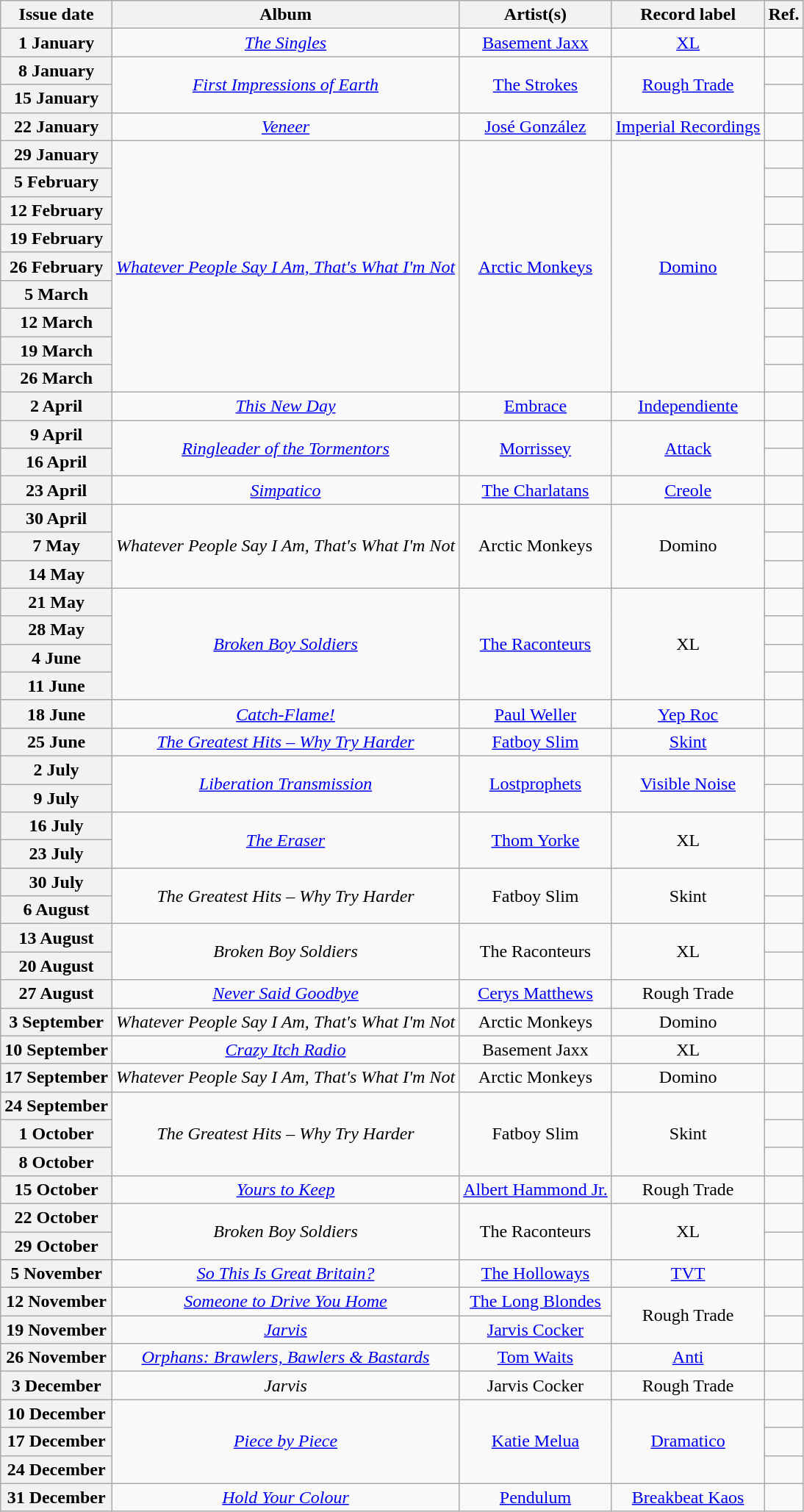<table class="wikitable plainrowheaders">
<tr>
<th scope=col>Issue date</th>
<th scope=col>Album</th>
<th scope=col>Artist(s)</th>
<th scope=col>Record label</th>
<th scope=col>Ref.</th>
</tr>
<tr>
<th scope=row>1 January</th>
<td align=center><em><a href='#'>The Singles</a></em></td>
<td align=center><a href='#'>Basement Jaxx</a></td>
<td align=center><a href='#'>XL</a></td>
<td align=center></td>
</tr>
<tr>
<th scope=row>8 January</th>
<td align=center rowspan=2><em><a href='#'>First Impressions of Earth</a></em></td>
<td align=center rowspan=2><a href='#'>The Strokes</a></td>
<td align=center rowspan=2><a href='#'>Rough Trade</a></td>
<td align=center></td>
</tr>
<tr>
<th scope=row>15 January</th>
<td align=center></td>
</tr>
<tr>
<th scope=row>22 January</th>
<td align=center><em><a href='#'>Veneer</a></em></td>
<td align=center><a href='#'>José González</a></td>
<td align=center><a href='#'>Imperial Recordings</a></td>
<td align=center></td>
</tr>
<tr>
<th scope=row>29 January</th>
<td align=center rowspan=9><em><a href='#'>Whatever People Say I Am, That's What I'm Not</a></em></td>
<td align=center rowspan=9><a href='#'>Arctic Monkeys</a></td>
<td align=center rowspan=9><a href='#'>Domino</a></td>
<td align=center></td>
</tr>
<tr>
<th scope=row>5 February</th>
<td align=center></td>
</tr>
<tr>
<th scope=row>12 February</th>
<td align=center></td>
</tr>
<tr>
<th scope=row>19 February</th>
<td align=center></td>
</tr>
<tr>
<th scope=row>26 February</th>
<td align=center></td>
</tr>
<tr>
<th scope=row>5 March</th>
<td align=center></td>
</tr>
<tr>
<th scope=row>12 March</th>
<td align=center></td>
</tr>
<tr>
<th scope=row>19 March</th>
<td align=center></td>
</tr>
<tr>
<th scope=row>26 March</th>
<td align=center></td>
</tr>
<tr>
<th scope=row>2 April</th>
<td align=center><em><a href='#'>This New Day</a></em></td>
<td align=center><a href='#'>Embrace</a></td>
<td align=center><a href='#'>Independiente</a></td>
<td align=center></td>
</tr>
<tr>
<th scope=row>9 April</th>
<td align=center rowspan=2><em><a href='#'>Ringleader of the Tormentors</a></em></td>
<td align=center rowspan=2><a href='#'>Morrissey</a></td>
<td align=center rowspan=2><a href='#'>Attack</a></td>
<td align=center></td>
</tr>
<tr>
<th scope=row>16 April</th>
<td align=center></td>
</tr>
<tr>
<th scope=row>23 April</th>
<td align=center><em><a href='#'>Simpatico</a></em></td>
<td align=center><a href='#'>The Charlatans</a></td>
<td align=center><a href='#'>Creole</a></td>
<td align=center></td>
</tr>
<tr>
<th scope=row>30 April</th>
<td align=center rowspan=3><em>Whatever People Say I Am, That's What I'm Not</em></td>
<td align=center rowspan=3>Arctic Monkeys</td>
<td align=center rowspan=3>Domino</td>
<td align=center></td>
</tr>
<tr>
<th scope=row>7 May</th>
<td align=center></td>
</tr>
<tr>
<th scope=row>14 May</th>
<td align=center></td>
</tr>
<tr>
<th scope=row>21 May</th>
<td align=center rowspan=4><em><a href='#'>Broken Boy Soldiers</a></em></td>
<td align=center rowspan=4><a href='#'>The Raconteurs</a></td>
<td align=center rowspan=4>XL</td>
<td align=center></td>
</tr>
<tr>
<th scope=row>28 May</th>
<td align=center></td>
</tr>
<tr>
<th scope=row>4 June</th>
<td align=center></td>
</tr>
<tr>
<th scope=row>11 June</th>
<td align=center></td>
</tr>
<tr>
<th scope=row>18 June</th>
<td align=center><em><a href='#'>Catch-Flame!</a></em></td>
<td align=center><a href='#'>Paul Weller</a></td>
<td align=center><a href='#'>Yep Roc</a></td>
<td align=center></td>
</tr>
<tr>
<th scope=row>25 June</th>
<td align=center><em><a href='#'>The Greatest Hits – Why Try Harder</a></em></td>
<td align=center><a href='#'>Fatboy Slim</a></td>
<td align=center><a href='#'>Skint</a></td>
<td align=center></td>
</tr>
<tr>
<th scope=row>2 July</th>
<td align=center rowspan=2><em><a href='#'>Liberation Transmission</a></em></td>
<td align=center rowspan=2><a href='#'>Lostprophets</a></td>
<td align=center rowspan=2><a href='#'>Visible Noise</a></td>
<td align=center></td>
</tr>
<tr>
<th scope=row>9 July</th>
<td align=center></td>
</tr>
<tr>
<th scope=row>16 July</th>
<td align=center rowspan=2><em><a href='#'>The Eraser</a></em></td>
<td align=center rowspan=2><a href='#'>Thom Yorke</a></td>
<td align=center rowspan=2>XL</td>
<td align=center></td>
</tr>
<tr>
<th scope=row>23 July</th>
<td align=center></td>
</tr>
<tr>
<th scope=row>30 July</th>
<td align=center rowspan=2><em>The Greatest Hits – Why Try Harder</em></td>
<td align=center rowspan=2>Fatboy Slim</td>
<td align=center rowspan=2>Skint</td>
<td align=center></td>
</tr>
<tr>
<th scope=row>6 August</th>
<td align=center></td>
</tr>
<tr>
<th scope=row>13 August</th>
<td align=center rowspan=2><em>Broken Boy Soldiers</em></td>
<td align=center rowspan=2>The Raconteurs</td>
<td align=center rowspan=2>XL</td>
<td align=center></td>
</tr>
<tr>
<th scope=row>20 August</th>
<td align=center></td>
</tr>
<tr>
<th scope=row>27 August</th>
<td align=center><em><a href='#'>Never Said Goodbye</a></em></td>
<td align=center><a href='#'>Cerys Matthews</a></td>
<td align=center>Rough Trade</td>
<td align=center></td>
</tr>
<tr>
<th scope=row>3 September</th>
<td align=center><em>Whatever People Say I Am, That's What I'm Not</em></td>
<td align=center>Arctic Monkeys</td>
<td align=center>Domino</td>
<td align=center></td>
</tr>
<tr>
<th scope=row>10 September</th>
<td align=center><em><a href='#'>Crazy Itch Radio</a></em></td>
<td align=center>Basement Jaxx</td>
<td align=center>XL</td>
<td align=center></td>
</tr>
<tr>
<th scope=row>17 September</th>
<td align=center><em>Whatever People Say I Am, That's What I'm Not</em></td>
<td align=center>Arctic Monkeys</td>
<td align=center>Domino</td>
<td align=center></td>
</tr>
<tr>
<th scope=row>24 September</th>
<td align=center rowspan=3><em>The Greatest Hits – Why Try Harder</em></td>
<td align=center rowspan=3>Fatboy Slim</td>
<td align=center rowspan=3>Skint</td>
<td align=center></td>
</tr>
<tr>
<th scope=row>1 October</th>
<td align=center></td>
</tr>
<tr>
<th scope=row>8 October</th>
<td align=center></td>
</tr>
<tr>
<th scope=row>15 October</th>
<td align=center><em><a href='#'>Yours to Keep</a></em></td>
<td align=center><a href='#'>Albert Hammond Jr.</a></td>
<td align=center>Rough Trade</td>
<td align=center></td>
</tr>
<tr>
<th scope=row>22 October</th>
<td align=center rowspan=2><em>Broken Boy Soldiers</em></td>
<td align=center rowspan=2>The Raconteurs</td>
<td align=center rowspan=2>XL</td>
<td align=center></td>
</tr>
<tr>
<th scope=row>29 October</th>
<td align=center></td>
</tr>
<tr>
<th scope=row>5 November</th>
<td align=center><em><a href='#'>So This Is Great Britain?</a></em></td>
<td align=center><a href='#'>The Holloways</a></td>
<td align=center><a href='#'>TVT</a></td>
<td align=center></td>
</tr>
<tr>
<th scope=row>12 November</th>
<td align=center><em><a href='#'>Someone to Drive You Home</a></em></td>
<td align=center><a href='#'>The Long Blondes</a></td>
<td align=center rowspan=2>Rough Trade</td>
<td align=center></td>
</tr>
<tr>
<th scope=row>19 November</th>
<td align=center><em><a href='#'>Jarvis</a></em></td>
<td align=center><a href='#'>Jarvis Cocker</a></td>
<td align=center></td>
</tr>
<tr>
<th scope=row>26 November</th>
<td align=center><em><a href='#'>Orphans: Brawlers, Bawlers & Bastards</a></em></td>
<td align=center><a href='#'>Tom Waits</a></td>
<td align=center><a href='#'>Anti</a></td>
<td align=center></td>
</tr>
<tr>
<th scope=row>3 December</th>
<td align=center><em>Jarvis</em></td>
<td align=center>Jarvis Cocker</td>
<td align=center>Rough Trade</td>
<td align=center></td>
</tr>
<tr>
<th scope=row>10 December</th>
<td align=center rowspan=3><em><a href='#'>Piece by Piece</a></em></td>
<td align=center rowspan=3><a href='#'>Katie Melua</a></td>
<td align=center rowspan=3><a href='#'>Dramatico</a></td>
<td align=center></td>
</tr>
<tr>
<th scope=row>17 December</th>
<td align=center></td>
</tr>
<tr>
<th scope=row>24 December</th>
<td align=center></td>
</tr>
<tr>
<th scope=row>31 December</th>
<td align=center><em><a href='#'>Hold Your Colour</a></em></td>
<td align=center><a href='#'>Pendulum</a></td>
<td align=center><a href='#'>Breakbeat Kaos</a></td>
<td align=center></td>
</tr>
</table>
